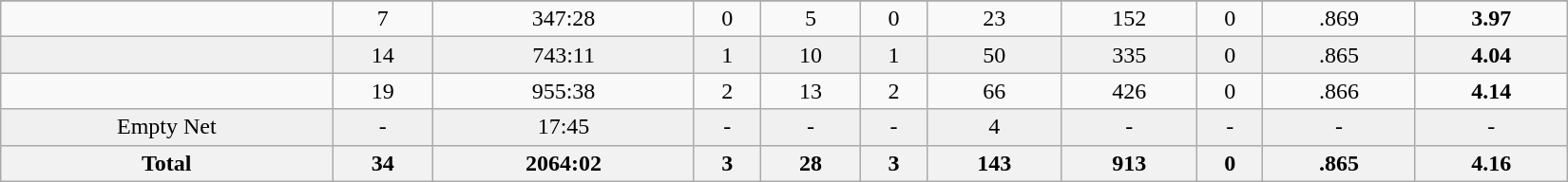<table class="wikitable sortable" width ="1100">
<tr align="center">
</tr>
<tr align="center" bgcolor="">
<td></td>
<td>7</td>
<td>347:28</td>
<td>0</td>
<td>5</td>
<td>0</td>
<td>23</td>
<td>152</td>
<td>0</td>
<td>.869</td>
<td><strong>3.97</strong></td>
</tr>
<tr align="center" bgcolor="f0f0f0">
<td></td>
<td>14</td>
<td>743:11</td>
<td>1</td>
<td>10</td>
<td>1</td>
<td>50</td>
<td>335</td>
<td>0</td>
<td>.865</td>
<td><strong>4.04</strong></td>
</tr>
<tr align="center" bgcolor="">
<td></td>
<td>19</td>
<td>955:38</td>
<td>2</td>
<td>13</td>
<td>2</td>
<td>66</td>
<td>426</td>
<td>0</td>
<td>.866</td>
<td><strong>4.14</strong></td>
</tr>
<tr align="center" bgcolor="f0f0f0">
<td>Empty Net</td>
<td>-</td>
<td>17:45</td>
<td>-</td>
<td>-</td>
<td>-</td>
<td>4</td>
<td>-</td>
<td>-</td>
<td>-</td>
<td>-</td>
</tr>
<tr>
<th>Total</th>
<th>34</th>
<th>2064:02</th>
<th>3</th>
<th>28</th>
<th>3</th>
<th>143</th>
<th>913</th>
<th>0</th>
<th>.865</th>
<th>4.16</th>
</tr>
</table>
